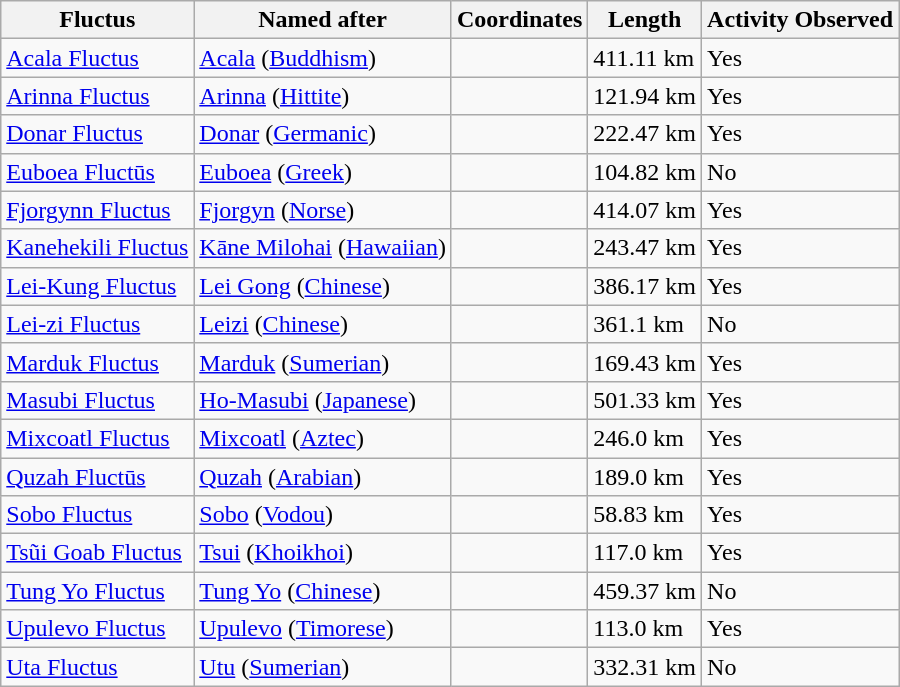<table class="wikitable">
<tr>
<th>Fluctus</th>
<th>Named after</th>
<th>Coordinates</th>
<th>Length</th>
<th>Activity Observed</th>
</tr>
<tr>
<td><a href='#'>Acala Fluctus</a></td>
<td><a href='#'>Acala</a> (<a href='#'>Buddhism</a>)</td>
<td></td>
<td>411.11 km</td>
<td>Yes</td>
</tr>
<tr>
<td><a href='#'>Arinna Fluctus</a></td>
<td><a href='#'>Arinna</a> (<a href='#'>Hittite</a>)</td>
<td></td>
<td>121.94 km</td>
<td>Yes</td>
</tr>
<tr>
<td><a href='#'>Donar Fluctus</a></td>
<td><a href='#'>Donar</a> (<a href='#'>Germanic</a>)</td>
<td></td>
<td>222.47 km</td>
<td>Yes</td>
</tr>
<tr>
<td><a href='#'>Euboea Fluctūs</a></td>
<td><a href='#'>Euboea</a> (<a href='#'>Greek</a>)</td>
<td></td>
<td>104.82 km</td>
<td>No</td>
</tr>
<tr>
<td><a href='#'>Fjorgynn Fluctus</a></td>
<td><a href='#'>Fjorgyn</a> (<a href='#'>Norse</a>)</td>
<td></td>
<td>414.07 km</td>
<td>Yes</td>
</tr>
<tr>
<td><a href='#'>Kanehekili Fluctus</a></td>
<td><a href='#'>Kāne Milohai</a> (<a href='#'>Hawaiian</a>)</td>
<td></td>
<td>243.47 km</td>
<td>Yes</td>
</tr>
<tr>
<td><a href='#'>Lei-Kung Fluctus</a></td>
<td><a href='#'>Lei Gong</a> (<a href='#'>Chinese</a>)</td>
<td></td>
<td>386.17 km</td>
<td>Yes</td>
</tr>
<tr>
<td><a href='#'>Lei-zi Fluctus</a></td>
<td><a href='#'>Leizi</a> (<a href='#'>Chinese</a>)</td>
<td></td>
<td>361.1 km</td>
<td>No</td>
</tr>
<tr>
<td><a href='#'>Marduk Fluctus</a></td>
<td><a href='#'>Marduk</a> (<a href='#'>Sumerian</a>)</td>
<td></td>
<td>169.43 km</td>
<td>Yes</td>
</tr>
<tr>
<td><a href='#'>Masubi Fluctus</a></td>
<td><a href='#'>Ho-Masubi</a> (<a href='#'>Japanese</a>)</td>
<td></td>
<td>501.33 km</td>
<td>Yes</td>
</tr>
<tr>
<td><a href='#'>Mixcoatl Fluctus</a></td>
<td><a href='#'>Mixcoatl</a> (<a href='#'>Aztec</a>)</td>
<td></td>
<td>246.0 km</td>
<td>Yes</td>
</tr>
<tr>
<td><a href='#'>Quzah Fluctūs</a></td>
<td><a href='#'>Quzah</a> (<a href='#'>Arabian</a>)</td>
<td></td>
<td>189.0 km</td>
<td>Yes</td>
</tr>
<tr>
<td><a href='#'>Sobo Fluctus</a></td>
<td><a href='#'>Sobo</a> (<a href='#'>Vodou</a>)</td>
<td></td>
<td>58.83 km</td>
<td>Yes</td>
</tr>
<tr>
<td><a href='#'>Tsũi Goab Fluctus</a></td>
<td><a href='#'>Tsui</a> (<a href='#'>Khoikhoi</a>)</td>
<td></td>
<td>117.0 km</td>
<td>Yes</td>
</tr>
<tr>
<td><a href='#'>Tung Yo Fluctus</a></td>
<td><a href='#'>Tung Yo</a> (<a href='#'>Chinese</a>)</td>
<td></td>
<td>459.37 km</td>
<td>No</td>
</tr>
<tr>
<td><a href='#'>Upulevo Fluctus</a></td>
<td><a href='#'>Upulevo</a> (<a href='#'>Timorese</a>)</td>
<td></td>
<td>113.0 km</td>
<td>Yes</td>
</tr>
<tr>
<td><a href='#'>Uta Fluctus</a></td>
<td><a href='#'>Utu</a> (<a href='#'>Sumerian</a>)</td>
<td></td>
<td>332.31 km</td>
<td>No</td>
</tr>
</table>
